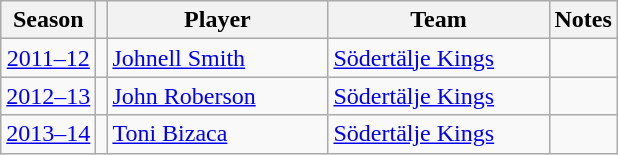<table class="wikitable sortable" style="text-align:center;">
<tr>
<th>Season</th>
<th></th>
<th width=140>Player</th>
<th width=140>Team</th>
<th>Notes</th>
</tr>
<tr>
<td><a href='#'>2011–12</a></td>
<td></td>
<td style="text-align:left;"><a href='#'>Johnell Smith</a></td>
<td style="text-align:left;"><a href='#'>Södertälje Kings</a></td>
<td></td>
</tr>
<tr>
<td><a href='#'>2012–13</a></td>
<td></td>
<td style="text-align:left;"><a href='#'>John Roberson</a></td>
<td style="text-align:left;"><a href='#'>Södertälje Kings</a></td>
<td></td>
</tr>
<tr>
<td><a href='#'>2013–14</a></td>
<td></td>
<td style="text-align:left;"><a href='#'>Toni Bizaca</a></td>
<td style="text-align:left;"><a href='#'>Södertälje Kings</a></td>
<td></td>
</tr>
</table>
